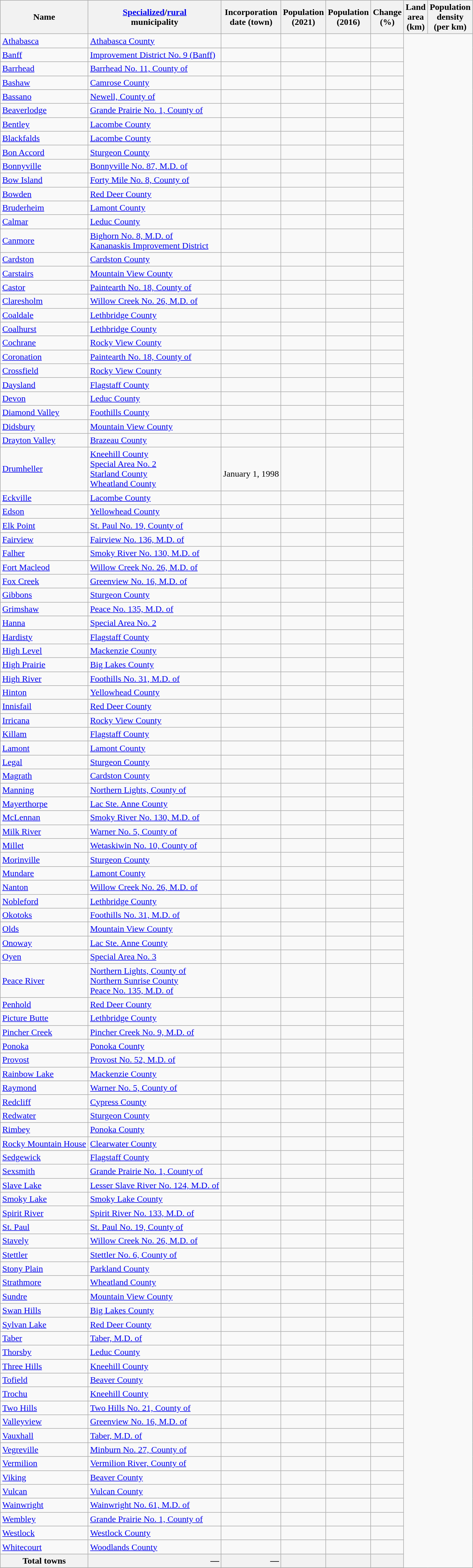<table class="wikitable sortable sticky-header">
<tr>
<th>Name</th>
<th><a href='#'>Specialized</a>/<a href='#'>rural</a><br>municipality</th>
<th>Incorporation<br>date (town)</th>
<th scope="col">Population<br>(2021)</th>
<th scope="col">Population<br>(2016)</th>
<th scope="col">Change<br>(%)</th>
<th scope="col">Land<br>area<br>(km)</th>
<th scope="col" data-sort-type="number">Population<br>density<br>(per km)</th>
</tr>
<tr>
<td><span></span><a href='#'>Athabasca</a></td>
<td><a href='#'>Athabasca County</a></td>
<td align=center></td>
<td></td>
<td align=right></td>
<td align=right></td>
</tr>
<tr>
<td><span></span><a href='#'>Banff</a></td>
<td><a href='#'>Improvement District No. 9 (Banff)</a></td>
<td align=center></td>
<td></td>
<td align=right></td>
<td align=right></td>
</tr>
<tr>
<td><a href='#'>Barrhead</a></td>
<td><a href='#'>Barrhead No. 11, County of</a></td>
<td align=center></td>
<td></td>
<td align=right></td>
<td align=right></td>
</tr>
<tr>
<td><a href='#'>Bashaw</a></td>
<td><a href='#'>Camrose County</a></td>
<td align=center></td>
<td></td>
<td align=right></td>
<td align=right></td>
</tr>
<tr>
<td><a href='#'>Bassano</a></td>
<td><a href='#'>Newell, County of</a></td>
<td align=center></td>
<td></td>
<td align=right></td>
<td align=right></td>
</tr>
<tr>
<td><a href='#'>Beaverlodge</a></td>
<td><a href='#'>Grande Prairie No. 1, County of</a></td>
<td align=center></td>
<td></td>
<td align=right></td>
<td align=right></td>
</tr>
<tr>
<td><a href='#'>Bentley</a></td>
<td><a href='#'>Lacombe County</a></td>
<td align=center></td>
<td></td>
<td align=right></td>
<td align=right></td>
</tr>
<tr>
<td><a href='#'>Blackfalds</a></td>
<td><a href='#'>Lacombe County</a></td>
<td align=center></td>
<td></td>
<td align=right></td>
<td align=right></td>
</tr>
<tr>
<td><a href='#'>Bon Accord</a></td>
<td><a href='#'>Sturgeon County</a></td>
<td align=center></td>
<td></td>
<td align=right></td>
<td align=right></td>
</tr>
<tr>
<td><a href='#'>Bonnyville</a></td>
<td><a href='#'>Bonnyville No. 87, M.D. of</a></td>
<td align=center></td>
<td></td>
<td align=right></td>
<td align=right></td>
</tr>
<tr>
<td><a href='#'>Bow Island</a></td>
<td><a href='#'>Forty Mile No. 8, County of</a></td>
<td align=center></td>
<td></td>
<td align=right></td>
<td align=right></td>
</tr>
<tr>
<td><a href='#'>Bowden</a></td>
<td><a href='#'>Red Deer County</a></td>
<td align=center></td>
<td></td>
<td align=right></td>
<td align=right></td>
</tr>
<tr>
<td><a href='#'>Bruderheim</a></td>
<td><a href='#'>Lamont County</a></td>
<td align=center></td>
<td></td>
<td align=right></td>
<td align=right></td>
</tr>
<tr>
<td><span></span><a href='#'>Calmar</a></td>
<td><a href='#'>Leduc County</a></td>
<td align=center></td>
<td></td>
<td align=right></td>
<td align=right></td>
</tr>
<tr>
<td><a href='#'>Canmore</a></td>
<td><a href='#'>Bighorn No. 8, M.D. of</a><br><a href='#'>Kananaskis Improvement District</a></td>
<td align=center></td>
<td></td>
<td align=right></td>
<td align=right></td>
</tr>
<tr>
<td><a href='#'>Cardston</a></td>
<td><a href='#'>Cardston County</a></td>
<td align=center></td>
<td></td>
<td align=right></td>
<td align=right></td>
</tr>
<tr>
<td><a href='#'>Carstairs</a></td>
<td><a href='#'>Mountain View County</a></td>
<td align=center></td>
<td></td>
<td align=right></td>
<td align=right></td>
</tr>
<tr>
<td><a href='#'>Castor</a></td>
<td><a href='#'>Paintearth No. 18, County of</a></td>
<td align=center></td>
<td></td>
<td align=right></td>
<td align=right></td>
</tr>
<tr>
<td><a href='#'>Claresholm</a></td>
<td><a href='#'>Willow Creek No. 26, M.D. of</a></td>
<td align=center></td>
<td></td>
<td align=right></td>
<td align=right></td>
</tr>
<tr>
<td><a href='#'>Coaldale</a></td>
<td><a href='#'>Lethbridge County</a></td>
<td align=center></td>
<td></td>
<td align=right></td>
<td align=right></td>
</tr>
<tr>
<td><a href='#'>Coalhurst</a></td>
<td><a href='#'>Lethbridge County</a></td>
<td align=center></td>
<td></td>
<td align=right></td>
<td align=right></td>
</tr>
<tr>
<td><a href='#'>Cochrane</a></td>
<td><a href='#'>Rocky View County</a></td>
<td align=center></td>
<td></td>
<td align=right></td>
<td align=right></td>
</tr>
<tr>
<td><a href='#'>Coronation</a></td>
<td><a href='#'>Paintearth No. 18, County of</a></td>
<td align=center></td>
<td></td>
<td align=right></td>
<td align=right></td>
</tr>
<tr>
<td><a href='#'>Crossfield</a></td>
<td><a href='#'>Rocky View County</a></td>
<td align=center></td>
<td></td>
<td align=right></td>
<td align=right></td>
</tr>
<tr>
<td><span></span><a href='#'>Daysland</a></td>
<td><a href='#'>Flagstaff County</a></td>
<td align=center></td>
<td></td>
<td align=right></td>
<td align=right></td>
</tr>
<tr>
<td><a href='#'>Devon</a></td>
<td><a href='#'>Leduc County</a></td>
<td align=center></td>
<td></td>
<td align=right></td>
<td align=right></td>
</tr>
<tr>
<td><a href='#'>Diamond Valley</a></td>
<td><a href='#'>Foothills County</a></td>
<td align=center></td>
<td></td>
<td align=right></td>
<td align=right></td>
</tr>
<tr>
<td><a href='#'>Didsbury</a></td>
<td><a href='#'>Mountain View County</a></td>
<td align=center></td>
<td></td>
<td align=right></td>
<td align=right></td>
</tr>
<tr>
<td><a href='#'>Drayton Valley</a></td>
<td><a href='#'>Brazeau County</a></td>
<td align=center></td>
<td></td>
<td align=right></td>
<td align=right></td>
</tr>
<tr>
<td><a href='#'>Drumheller</a></td>
<td><a href='#'>Kneehill County</a><br><a href='#'>Special Area No. 2</a><br><a href='#'>Starland County</a><br><a href='#'>Wheatland County</a></td>
<td align=center><br>January 1, 1998</td>
<td></td>
<td align=right></td>
<td align=right></td>
</tr>
<tr>
<td><span></span><a href='#'>Eckville</a></td>
<td><a href='#'>Lacombe County</a></td>
<td align=center></td>
<td></td>
<td align=right></td>
<td align=right></td>
</tr>
<tr>
<td><a href='#'>Edson</a></td>
<td><a href='#'>Yellowhead County</a></td>
<td align=center></td>
<td></td>
<td align=right></td>
<td align=right></td>
</tr>
<tr>
<td><a href='#'>Elk Point</a></td>
<td><a href='#'>St. Paul No. 19, County of</a></td>
<td align=center></td>
<td></td>
<td align=right></td>
<td align=right></td>
</tr>
<tr>
<td><span></span><a href='#'>Fairview</a></td>
<td><a href='#'>Fairview No. 136, M.D. of</a></td>
<td align=center></td>
<td></td>
<td align=right></td>
<td align=right></td>
</tr>
<tr>
<td><a href='#'>Falher</a></td>
<td><a href='#'>Smoky River No. 130, M.D. of</a></td>
<td align=center></td>
<td></td>
<td align=right></td>
<td align=right></td>
</tr>
<tr>
<td><a href='#'>Fort Macleod</a></td>
<td><a href='#'>Willow Creek No. 26, M.D. of</a></td>
<td align=center></td>
<td></td>
<td align=right></td>
<td align=right></td>
</tr>
<tr>
<td><a href='#'>Fox Creek</a></td>
<td><a href='#'>Greenview No. 16, M.D. of</a></td>
<td align=center></td>
<td></td>
<td align=right></td>
<td align=right></td>
</tr>
<tr>
<td><span></span><a href='#'>Gibbons</a></td>
<td><a href='#'>Sturgeon County</a></td>
<td align=center></td>
<td></td>
<td align=right></td>
<td align=right></td>
</tr>
<tr>
<td><a href='#'>Grimshaw</a></td>
<td><a href='#'>Peace No. 135, M.D. of</a></td>
<td align=center></td>
<td></td>
<td align=right></td>
<td align=right></td>
</tr>
<tr>
<td><span></span><a href='#'>Hanna</a></td>
<td><a href='#'>Special Area No. 2</a></td>
<td align=center></td>
<td></td>
<td align=right></td>
<td align=right></td>
</tr>
<tr>
<td><a href='#'>Hardisty</a></td>
<td><a href='#'>Flagstaff County</a></td>
<td align=center></td>
<td></td>
<td align=right></td>
<td align=right></td>
</tr>
<tr>
<td><a href='#'>High Level</a></td>
<td><a href='#'>Mackenzie County</a></td>
<td align=center></td>
<td></td>
<td align=right></td>
<td align=right></td>
</tr>
<tr>
<td><a href='#'>High Prairie</a></td>
<td><a href='#'>Big Lakes County</a></td>
<td align=center></td>
<td></td>
<td align=right></td>
<td align=right></td>
</tr>
<tr>
<td><a href='#'>High River</a></td>
<td><a href='#'>Foothills No. 31, M.D. of</a></td>
<td align=center></td>
<td></td>
<td align=right></td>
<td align=right></td>
</tr>
<tr>
<td><a href='#'>Hinton</a></td>
<td><a href='#'>Yellowhead County</a></td>
<td align=center></td>
<td></td>
<td align=right></td>
<td align=right></td>
</tr>
<tr>
<td><span></span><a href='#'>Innisfail</a></td>
<td><a href='#'>Red Deer County</a></td>
<td align=center></td>
<td></td>
<td align=right></td>
<td align=right></td>
</tr>
<tr>
<td><a href='#'>Irricana</a></td>
<td><a href='#'>Rocky View County</a></td>
<td align=center></td>
<td></td>
<td align=right></td>
<td align=right></td>
</tr>
<tr>
<td><span></span><a href='#'>Killam</a></td>
<td><a href='#'>Flagstaff County</a></td>
<td align=center></td>
<td></td>
<td align=right></td>
<td align=right></td>
</tr>
<tr>
<td><span></span><a href='#'>Lamont</a></td>
<td><a href='#'>Lamont County</a></td>
<td align=center></td>
<td></td>
<td align=right></td>
<td align=right></td>
</tr>
<tr>
<td><a href='#'>Legal</a></td>
<td><a href='#'>Sturgeon County</a></td>
<td align=center></td>
<td></td>
<td align=right></td>
<td align=right></td>
</tr>
<tr>
<td><span></span><a href='#'>Magrath</a></td>
<td><a href='#'>Cardston County</a></td>
<td align=center></td>
<td></td>
<td align=right></td>
<td align=right></td>
</tr>
<tr>
<td><a href='#'>Manning</a></td>
<td><a href='#'>Northern Lights, County of</a></td>
<td align=center></td>
<td></td>
<td align=right></td>
<td align=right></td>
</tr>
<tr>
<td><a href='#'>Mayerthorpe</a></td>
<td><a href='#'>Lac Ste. Anne County</a></td>
<td align=center></td>
<td></td>
<td align=right></td>
<td align=right></td>
</tr>
<tr>
<td><a href='#'>McLennan</a></td>
<td><a href='#'>Smoky River No. 130, M.D. of</a></td>
<td align=center></td>
<td></td>
<td align=right></td>
<td align=right></td>
</tr>
<tr>
<td><a href='#'>Milk River</a></td>
<td><a href='#'>Warner No. 5, County of</a></td>
<td align=center></td>
<td></td>
<td align=right></td>
<td align=right></td>
</tr>
<tr>
<td><a href='#'>Millet</a></td>
<td><a href='#'>Wetaskiwin No. 10, County of</a></td>
<td align=center></td>
<td></td>
<td align=right></td>
<td align=right></td>
</tr>
<tr>
<td><a href='#'>Morinville</a></td>
<td><a href='#'>Sturgeon County</a></td>
<td align=center></td>
<td></td>
<td align=right></td>
<td align=right></td>
</tr>
<tr>
<td><a href='#'>Mundare</a></td>
<td><a href='#'>Lamont County</a></td>
<td align=center></td>
<td></td>
<td align=right></td>
<td align=right></td>
</tr>
<tr>
<td><span></span><a href='#'>Nanton</a></td>
<td><a href='#'>Willow Creek No. 26, M.D. of</a></td>
<td align=center></td>
<td></td>
<td align=right></td>
<td align=right></td>
</tr>
<tr>
<td><a href='#'>Nobleford</a></td>
<td><a href='#'>Lethbridge County</a></td>
<td align=center></td>
<td></td>
<td align=right></td>
<td align=right></td>
</tr>
<tr>
<td><span></span><a href='#'>Okotoks</a></td>
<td><a href='#'>Foothills No. 31, M.D. of</a></td>
<td align=center></td>
<td></td>
<td align=right></td>
<td align=right></td>
</tr>
<tr>
<td><a href='#'>Olds</a></td>
<td><a href='#'>Mountain View County</a></td>
<td align=center></td>
<td></td>
<td align=right></td>
<td align=right></td>
</tr>
<tr>
<td><a href='#'>Onoway</a></td>
<td><a href='#'>Lac Ste. Anne County</a></td>
<td align=center></td>
<td></td>
<td align=right></td>
<td align=right></td>
</tr>
<tr>
<td><a href='#'>Oyen</a></td>
<td><a href='#'>Special Area No. 3</a></td>
<td align=center></td>
<td></td>
<td align=right></td>
<td align=right></td>
</tr>
<tr>
<td><span></span><a href='#'>Peace River</a></td>
<td><a href='#'>Northern Lights, County of</a><br><a href='#'>Northern Sunrise County</a><br><a href='#'>Peace No. 135, M.D. of</a></td>
<td align=center></td>
<td></td>
<td align=right></td>
<td align=right></td>
</tr>
<tr>
<td><a href='#'>Penhold</a></td>
<td><a href='#'>Red Deer County</a></td>
<td align=center></td>
<td></td>
<td align=right></td>
<td align=right></td>
</tr>
<tr>
<td><a href='#'>Picture Butte</a></td>
<td><a href='#'>Lethbridge County</a></td>
<td align=center></td>
<td></td>
<td align=right></td>
<td align=right></td>
</tr>
<tr>
<td><a href='#'>Pincher Creek</a></td>
<td><a href='#'>Pincher Creek No. 9, M.D. of</a></td>
<td align=center></td>
<td></td>
<td align=right></td>
<td align=right></td>
</tr>
<tr>
<td><a href='#'>Ponoka</a></td>
<td><a href='#'>Ponoka County</a></td>
<td align=center></td>
<td></td>
<td align=right></td>
<td align=right></td>
</tr>
<tr>
<td><a href='#'>Provost</a></td>
<td><a href='#'>Provost No. 52, M.D. of</a></td>
<td align=center></td>
<td></td>
<td align=right></td>
<td align=right></td>
</tr>
<tr>
<td><span></span><a href='#'>Rainbow Lake</a></td>
<td><a href='#'>Mackenzie County</a></td>
<td align=center></td>
<td></td>
<td align=right></td>
<td align=right></td>
</tr>
<tr>
<td><a href='#'>Raymond</a></td>
<td><a href='#'>Warner No. 5, County of</a></td>
<td align=center></td>
<td></td>
<td align=right></td>
<td align=right></td>
</tr>
<tr>
<td><a href='#'>Redcliff</a></td>
<td><a href='#'>Cypress County</a></td>
<td align=center></td>
<td></td>
<td align=right></td>
<td align=right></td>
</tr>
<tr>
<td><a href='#'>Redwater</a></td>
<td><a href='#'>Sturgeon County</a></td>
<td align=center></td>
<td></td>
<td align=right></td>
<td align=right></td>
</tr>
<tr>
<td><a href='#'>Rimbey</a></td>
<td><a href='#'>Ponoka County</a></td>
<td align=center></td>
<td></td>
<td align=right></td>
<td align=right></td>
</tr>
<tr>
<td><a href='#'>Rocky Mountain House</a></td>
<td><a href='#'>Clearwater County</a></td>
<td align=center></td>
<td></td>
<td align=right></td>
<td align=right></td>
</tr>
<tr>
<td><span></span><a href='#'>Sedgewick</a></td>
<td><a href='#'>Flagstaff County</a></td>
<td align=center></td>
<td></td>
<td align=right></td>
<td align=right></td>
</tr>
<tr>
<td><a href='#'>Sexsmith</a></td>
<td><a href='#'>Grande Prairie No. 1, County of</a></td>
<td align=center></td>
<td></td>
<td align=right></td>
<td align=right></td>
</tr>
<tr>
<td><a href='#'>Slave Lake</a></td>
<td><a href='#'>Lesser Slave River No. 124, M.D. of</a></td>
<td align=center></td>
<td></td>
<td align=right></td>
<td align=right></td>
</tr>
<tr>
<td><a href='#'>Smoky Lake</a></td>
<td><a href='#'>Smoky Lake County</a></td>
<td align=center></td>
<td></td>
<td align=right></td>
<td align=right></td>
</tr>
<tr>
<td><a href='#'>Spirit River</a></td>
<td><a href='#'>Spirit River No. 133, M.D. of</a></td>
<td align=center></td>
<td></td>
<td align=right></td>
<td align=right></td>
</tr>
<tr>
<td><a href='#'>St. Paul</a></td>
<td><a href='#'>St. Paul No. 19, County of</a></td>
<td align=center></td>
<td></td>
<td align=right></td>
<td align=right></td>
</tr>
<tr>
<td><a href='#'>Stavely</a></td>
<td><a href='#'>Willow Creek No. 26, M.D. of</a></td>
<td align=center></td>
<td></td>
<td align=right></td>
<td align=right></td>
</tr>
<tr>
<td><a href='#'>Stettler</a></td>
<td><a href='#'>Stettler No. 6, County of</a></td>
<td align=center></td>
<td></td>
<td align=right></td>
<td align=right></td>
</tr>
<tr>
<td><a href='#'>Stony Plain</a></td>
<td><a href='#'>Parkland County</a></td>
<td align=center></td>
<td></td>
<td align=right></td>
<td align=right></td>
</tr>
<tr>
<td><a href='#'>Strathmore</a></td>
<td><a href='#'>Wheatland County</a></td>
<td align=center></td>
<td></td>
<td align=right></td>
<td align=right></td>
</tr>
<tr>
<td><a href='#'>Sundre</a></td>
<td><a href='#'>Mountain View County</a></td>
<td align=center></td>
<td></td>
<td align=right></td>
<td align=right></td>
</tr>
<tr>
<td><a href='#'>Swan Hills</a></td>
<td><a href='#'>Big Lakes County</a></td>
<td align=center></td>
<td></td>
<td align=right></td>
<td align=right></td>
</tr>
<tr>
<td><a href='#'>Sylvan Lake</a></td>
<td><a href='#'>Red Deer County</a></td>
<td align=center></td>
<td></td>
<td align=right></td>
<td align=right></td>
</tr>
<tr>
<td><span></span><a href='#'>Taber</a></td>
<td><a href='#'>Taber, M.D. of</a></td>
<td align=center></td>
<td></td>
<td align=right></td>
<td align=right></td>
</tr>
<tr>
<td><a href='#'>Thorsby</a></td>
<td><a href='#'>Leduc County</a></td>
<td align=center></td>
<td></td>
<td align=right></td>
<td align=right></td>
</tr>
<tr>
<td><a href='#'>Three Hills</a></td>
<td><a href='#'>Kneehill County</a></td>
<td align=center></td>
<td></td>
<td align=right></td>
<td align=right></td>
</tr>
<tr>
<td><a href='#'>Tofield</a></td>
<td><a href='#'>Beaver County</a></td>
<td align=center></td>
<td></td>
<td align=right></td>
<td align=right></td>
</tr>
<tr>
<td><a href='#'>Trochu</a></td>
<td><a href='#'>Kneehill County</a></td>
<td align=center></td>
<td></td>
<td align=right></td>
<td align=right></td>
</tr>
<tr>
<td><a href='#'>Two Hills</a></td>
<td><a href='#'>Two Hills No. 21, County of</a></td>
<td align=center></td>
<td></td>
<td align=right></td>
<td align=right></td>
</tr>
<tr>
<td><span></span><a href='#'>Valleyview</a></td>
<td><a href='#'>Greenview No. 16, M.D. of</a></td>
<td align=center></td>
<td></td>
<td align=right></td>
<td align=right></td>
</tr>
<tr>
<td><a href='#'>Vauxhall</a></td>
<td><a href='#'>Taber, M.D. of</a></td>
<td align=center></td>
<td></td>
<td align=right></td>
<td align=right></td>
</tr>
<tr>
<td><a href='#'>Vegreville</a></td>
<td><a href='#'>Minburn No. 27, County of</a></td>
<td align=center></td>
<td></td>
<td align=right></td>
<td align=right></td>
</tr>
<tr>
<td><a href='#'>Vermilion</a></td>
<td><a href='#'>Vermilion River, County of</a></td>
<td align=center></td>
<td></td>
<td align=right></td>
<td align=right></td>
</tr>
<tr>
<td><a href='#'>Viking</a></td>
<td><a href='#'>Beaver County</a></td>
<td align=center></td>
<td></td>
<td align=right></td>
<td align=right></td>
</tr>
<tr>
<td><a href='#'>Vulcan</a></td>
<td><a href='#'>Vulcan County</a></td>
<td align=center></td>
<td></td>
<td align=right></td>
<td align=right></td>
</tr>
<tr>
<td><span></span><a href='#'>Wainwright</a></td>
<td><a href='#'>Wainwright No. 61, M.D. of</a></td>
<td align=center></td>
<td></td>
<td align=right></td>
<td align=right></td>
</tr>
<tr>
<td><a href='#'>Wembley</a></td>
<td><a href='#'>Grande Prairie No. 1, County of</a></td>
<td align=center></td>
<td></td>
<td align=right></td>
<td align=right></td>
</tr>
<tr>
<td><a href='#'>Westlock</a></td>
<td><a href='#'>Westlock County</a></td>
<td align=center></td>
<td></td>
<td align=right></td>
<td align=right></td>
</tr>
<tr>
<td><a href='#'>Whitecourt</a></td>
<td><a href='#'>Woodlands County</a></td>
<td align=center></td>
<td></td>
<td align=right></td>
<td align=right></td>
</tr>
<tr class="sortbottom" align="center" style="background: #f2f2f2;">
<td><strong>Total towns</strong></td>
<td align=right><strong>—</strong></td>
<td align=right><strong>—</strong></td>
<td></td>
<td align=right><strong></strong></td>
<td align=right><strong></strong></td>
</tr>
<tr>
</tr>
</table>
